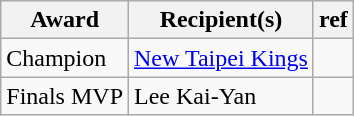<table class="wikitable">
<tr>
<th>Award</th>
<th>Recipient(s)</th>
<th>ref</th>
</tr>
<tr>
<td>Champion</td>
<td><a href='#'>New Taipei Kings</a></td>
<td></td>
</tr>
<tr>
<td>Finals MVP</td>
<td>Lee Kai-Yan</td>
<td></td>
</tr>
</table>
